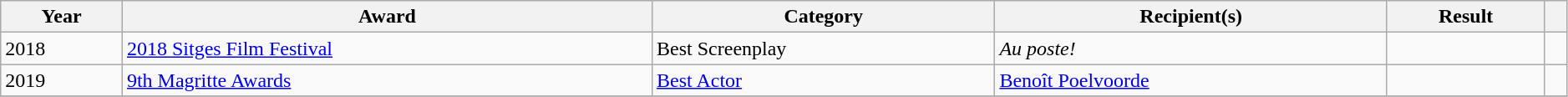<table class="wikitable sortable" style="width: 99%;">
<tr>
<th scope="col">Year</th>
<th scope="col">Award</th>
<th scope="col">Category</th>
<th scope="col">Recipient(s)</th>
<th scope="col">Result</th>
<th scope="col" class="unsortable"></th>
</tr>
<tr>
<td>2018</td>
<td><a href='#'>2018 Sitges Film Festival</a></td>
<td>Best Screenplay</td>
<td><em>Au poste!</em></td>
<td></td>
<td style="text-align:center;"></td>
</tr>
<tr>
<td>2019</td>
<td><a href='#'>9th Magritte Awards</a></td>
<td><a href='#'>Best Actor</a></td>
<td><a href='#'>Benoît Poelvoorde</a></td>
<td></td>
<td style="text-align:center;"></td>
</tr>
<tr>
</tr>
</table>
